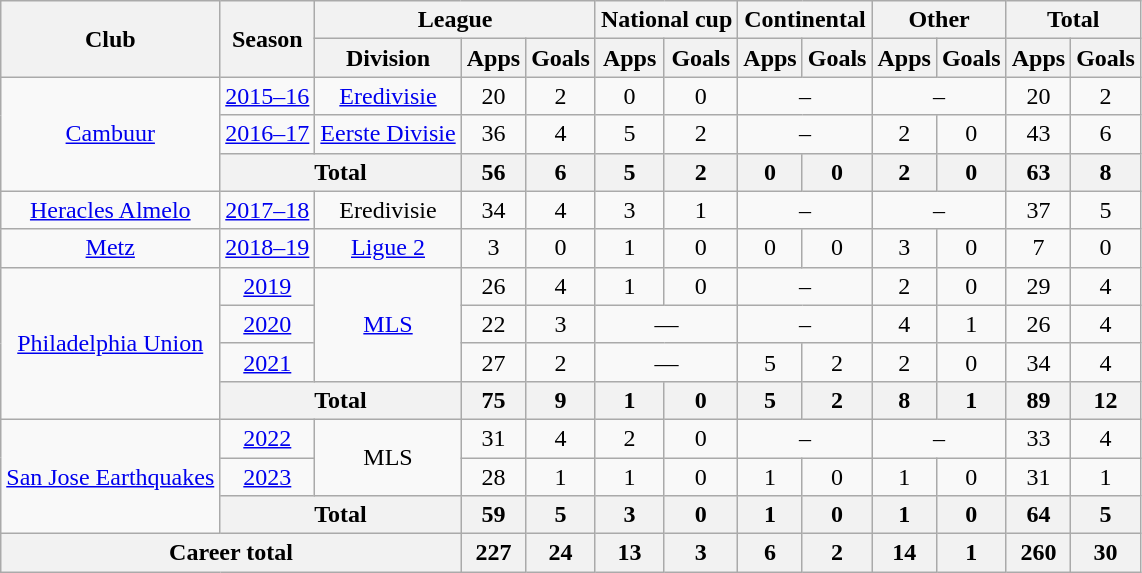<table class="wikitable" style="text-align:center">
<tr>
<th rowspan="2">Club</th>
<th rowspan="2">Season</th>
<th colspan="3">League</th>
<th colspan="2">National cup</th>
<th colspan="2">Continental</th>
<th colspan="2">Other</th>
<th colspan="2">Total</th>
</tr>
<tr>
<th>Division</th>
<th>Apps</th>
<th>Goals</th>
<th>Apps</th>
<th>Goals</th>
<th>Apps</th>
<th>Goals</th>
<th>Apps</th>
<th>Goals</th>
<th>Apps</th>
<th>Goals</th>
</tr>
<tr>
<td rowspan="3"><a href='#'>Cambuur</a></td>
<td><a href='#'>2015–16</a></td>
<td><a href='#'>Eredivisie</a></td>
<td>20</td>
<td>2</td>
<td>0</td>
<td>0</td>
<td colspan="2">–</td>
<td colspan="2">–</td>
<td>20</td>
<td>2</td>
</tr>
<tr>
<td><a href='#'>2016–17</a></td>
<td><a href='#'>Eerste Divisie</a></td>
<td>36</td>
<td>4</td>
<td>5</td>
<td>2</td>
<td colspan="2">–</td>
<td>2</td>
<td>0</td>
<td>43</td>
<td>6</td>
</tr>
<tr>
<th colspan="2">Total</th>
<th>56</th>
<th>6</th>
<th>5</th>
<th>2</th>
<th>0</th>
<th>0</th>
<th>2</th>
<th>0</th>
<th>63</th>
<th>8</th>
</tr>
<tr>
<td><a href='#'>Heracles Almelo</a></td>
<td><a href='#'>2017–18</a></td>
<td>Eredivisie</td>
<td>34</td>
<td>4</td>
<td>3</td>
<td>1</td>
<td colspan="2">–</td>
<td colspan="2">–</td>
<td>37</td>
<td>5</td>
</tr>
<tr>
<td><a href='#'>Metz</a></td>
<td><a href='#'>2018–19</a></td>
<td><a href='#'>Ligue 2</a></td>
<td>3</td>
<td>0</td>
<td>1</td>
<td>0</td>
<td>0</td>
<td>0</td>
<td>3</td>
<td>0</td>
<td>7</td>
<td>0</td>
</tr>
<tr>
<td rowspan="4"><a href='#'>Philadelphia Union</a></td>
<td><a href='#'>2019</a></td>
<td rowspan="3"><a href='#'>MLS</a></td>
<td>26</td>
<td>4</td>
<td>1</td>
<td>0</td>
<td colspan="2">–</td>
<td>2</td>
<td>0</td>
<td>29</td>
<td>4</td>
</tr>
<tr>
<td><a href='#'>2020</a></td>
<td>22</td>
<td>3</td>
<td colspan="2">—</td>
<td colspan="2">–</td>
<td>4</td>
<td>1</td>
<td>26</td>
<td>4</td>
</tr>
<tr>
<td><a href='#'>2021</a></td>
<td>27</td>
<td>2</td>
<td colspan="2">—</td>
<td>5</td>
<td>2</td>
<td>2</td>
<td>0</td>
<td>34</td>
<td>4</td>
</tr>
<tr>
<th colspan="2">Total</th>
<th>75</th>
<th>9</th>
<th>1</th>
<th>0</th>
<th>5</th>
<th>2</th>
<th>8</th>
<th>1</th>
<th>89</th>
<th>12</th>
</tr>
<tr>
<td rowspan="3"><a href='#'>San Jose Earthquakes</a></td>
<td><a href='#'>2022</a></td>
<td rowspan="2">MLS</td>
<td>31</td>
<td>4</td>
<td>2</td>
<td>0</td>
<td colspan="2">–</td>
<td colspan="2">–</td>
<td>33</td>
<td>4</td>
</tr>
<tr>
<td><a href='#'>2023</a></td>
<td>28</td>
<td>1</td>
<td>1</td>
<td>0</td>
<td>1</td>
<td>0</td>
<td>1</td>
<td>0</td>
<td>31</td>
<td>1</td>
</tr>
<tr>
<th colspan="2">Total</th>
<th>59</th>
<th>5</th>
<th>3</th>
<th>0</th>
<th>1</th>
<th>0</th>
<th>1</th>
<th>0</th>
<th>64</th>
<th>5</th>
</tr>
<tr>
<th colspan="3">Career total</th>
<th>227</th>
<th>24</th>
<th>13</th>
<th>3</th>
<th>6</th>
<th>2</th>
<th>14</th>
<th>1</th>
<th>260</th>
<th>30</th>
</tr>
</table>
